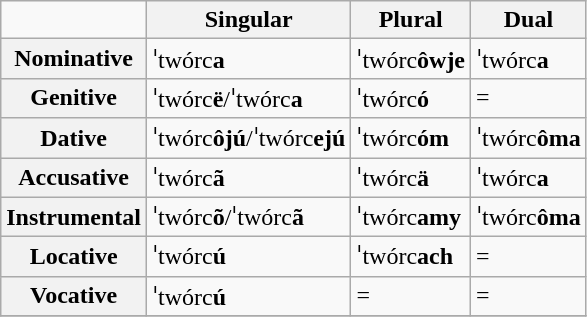<table class="wikitable">
<tr>
<td></td>
<th>Singular</th>
<th>Plural</th>
<th>Dual</th>
</tr>
<tr>
<th>Nominative</th>
<td>ˈtwórc<strong>a</strong></td>
<td>ˈtwórc<strong>ôwje</strong></td>
<td>ˈtwórc<strong>a</strong></td>
</tr>
<tr>
<th>Genitive</th>
<td>ˈtwórc<strong>ë</strong>/ˈtwórc<strong>a</strong></td>
<td>ˈtwórc<strong>ó</strong></td>
<td>= </td>
</tr>
<tr>
<th>Dative</th>
<td>ˈtwórc<strong>ôjú</strong>/ˈtwórc<strong>ejú</strong></td>
<td>ˈtwórc<strong>óm</strong></td>
<td>ˈtwórc<strong>ôma</strong></td>
</tr>
<tr>
<th>Accusative</th>
<td>ˈtwórc<strong>ã</strong></td>
<td>ˈtwórc<strong>ä</strong></td>
<td>ˈtwórc<strong>a</strong></td>
</tr>
<tr>
<th>Instrumental</th>
<td>ˈtwórc<strong>õ</strong>/ˈtwórc<strong>ã</strong></td>
<td>ˈtwórc<strong>amy</strong></td>
<td>ˈtwórc<strong>ôma</strong></td>
</tr>
<tr>
<th>Locative</th>
<td>ˈtwórc<strong>ú</strong></td>
<td>ˈtwórc<strong>ach</strong></td>
<td>= </td>
</tr>
<tr>
<th>Vocative</th>
<td>ˈtwórc<strong>ú</strong></td>
<td>= </td>
<td>= </td>
</tr>
<tr>
</tr>
</table>
